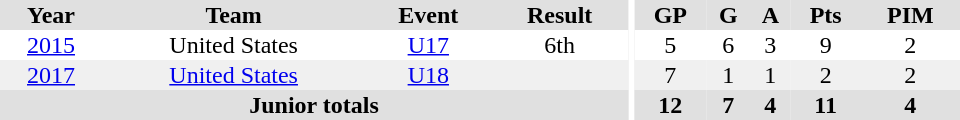<table border="0" cellpadding="1" cellspacing="0" ID="Table3" style="text-align:center; width:40em">
<tr bgcolor="#e0e0e0">
<th>Year</th>
<th>Team</th>
<th>Event</th>
<th>Result</th>
<th rowspan="99" bgcolor="#ffffff"></th>
<th>GP</th>
<th>G</th>
<th>A</th>
<th>Pts</th>
<th>PIM</th>
</tr>
<tr>
<td><a href='#'>2015</a></td>
<td>United States</td>
<td><a href='#'>U17</a></td>
<td>6th</td>
<td>5</td>
<td>6</td>
<td>3</td>
<td>9</td>
<td>2</td>
</tr>
<tr bgcolor="#f0f0f0">
<td><a href='#'>2017</a></td>
<td><a href='#'>United States</a></td>
<td><a href='#'>U18</a></td>
<td></td>
<td>7</td>
<td>1</td>
<td>1</td>
<td>2</td>
<td>2</td>
</tr>
<tr bgcolor="#e0e0e0">
<th colspan="4">Junior totals</th>
<th>12</th>
<th>7</th>
<th>4</th>
<th>11</th>
<th>4</th>
</tr>
</table>
